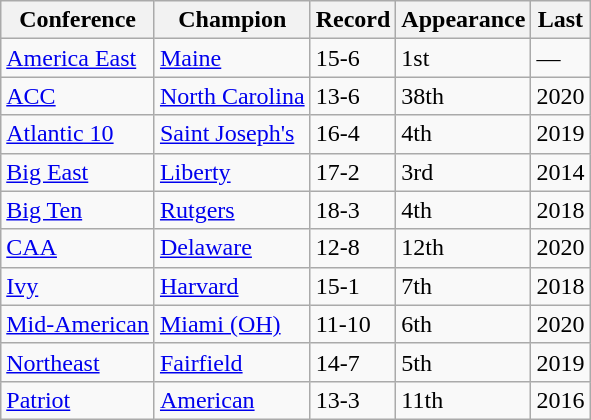<table class="wikitable">
<tr>
<th>Conference</th>
<th>Champion</th>
<th>Record</th>
<th>Appearance</th>
<th>Last</th>
</tr>
<tr>
<td><a href='#'>America East</a></td>
<td><a href='#'>Maine</a></td>
<td>15-6</td>
<td>1st</td>
<td>—</td>
</tr>
<tr>
<td><a href='#'>ACC</a></td>
<td><a href='#'>North Carolina</a></td>
<td>13-6</td>
<td>38th</td>
<td>2020</td>
</tr>
<tr>
<td><a href='#'>Atlantic 10</a></td>
<td><a href='#'>Saint Joseph's</a></td>
<td>16-4</td>
<td>4th</td>
<td>2019</td>
</tr>
<tr>
<td><a href='#'>Big East</a></td>
<td><a href='#'>Liberty</a></td>
<td>17-2</td>
<td>3rd</td>
<td>2014</td>
</tr>
<tr>
<td><a href='#'>Big Ten</a></td>
<td><a href='#'>Rutgers</a></td>
<td>18-3</td>
<td>4th</td>
<td>2018</td>
</tr>
<tr>
<td><a href='#'>CAA</a></td>
<td><a href='#'>Delaware</a></td>
<td>12-8</td>
<td>12th</td>
<td>2020</td>
</tr>
<tr>
<td><a href='#'>Ivy</a></td>
<td><a href='#'>Harvard</a></td>
<td>15-1</td>
<td>7th</td>
<td>2018</td>
</tr>
<tr>
<td><a href='#'>Mid-American</a></td>
<td><a href='#'>Miami (OH)</a></td>
<td>11-10</td>
<td>6th</td>
<td>2020</td>
</tr>
<tr>
<td><a href='#'>Northeast</a></td>
<td><a href='#'>Fairfield</a></td>
<td>14-7</td>
<td>5th</td>
<td>2019</td>
</tr>
<tr>
<td><a href='#'>Patriot</a></td>
<td><a href='#'>American</a></td>
<td>13-3</td>
<td>11th</td>
<td>2016</td>
</tr>
</table>
